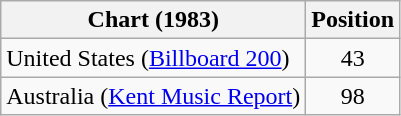<table class="wikitable">
<tr>
<th>Chart (1983)</th>
<th>Position</th>
</tr>
<tr>
<td>United States (<a href='#'>Billboard 200</a>)</td>
<td align="center">43</td>
</tr>
<tr>
<td>Australia (<a href='#'>Kent Music Report</a>)</td>
<td align="center">98</td>
</tr>
</table>
